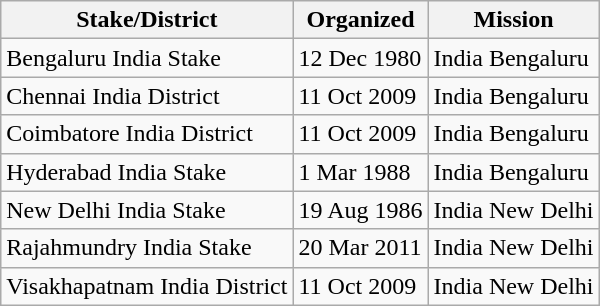<table class="wikitable sortable">
<tr>
<th>Stake/District</th>
<th data-sort-type=date>Organized</th>
<th>Mission</th>
</tr>
<tr>
<td>Bengaluru India Stake</td>
<td>12 Dec 1980</td>
<td>India Bengaluru</td>
</tr>
<tr>
<td>Chennai India District</td>
<td>11 Oct 2009</td>
<td>India Bengaluru</td>
</tr>
<tr>
<td>Coimbatore India District</td>
<td>11 Oct 2009</td>
<td>India Bengaluru</td>
</tr>
<tr>
<td>Hyderabad India Stake</td>
<td>1 Mar 1988</td>
<td>India Bengaluru</td>
</tr>
<tr>
<td>New Delhi India Stake</td>
<td>19 Aug 1986</td>
<td>India New Delhi</td>
</tr>
<tr>
<td>Rajahmundry India Stake</td>
<td>20 Mar 2011</td>
<td>India New Delhi</td>
</tr>
<tr>
<td>Visakhapatnam India District</td>
<td>11 Oct 2009</td>
<td>India New Delhi</td>
</tr>
</table>
